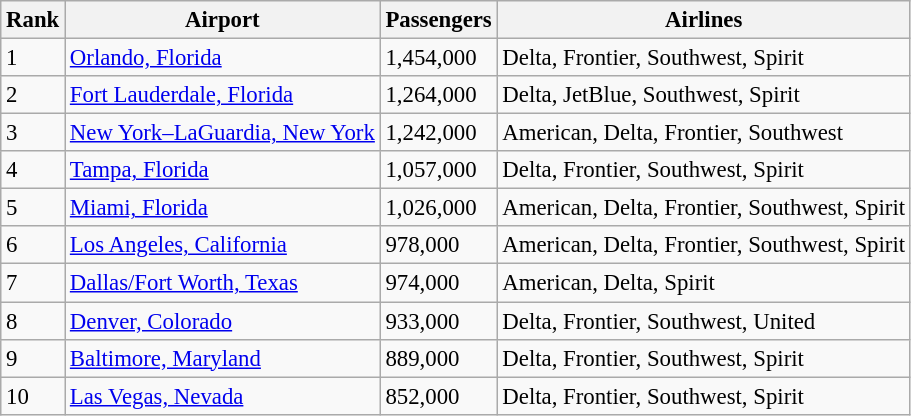<table class="wikitable sortable" style="font-size: 95%">
<tr>
<th>Rank</th>
<th>Airport</th>
<th>Passengers</th>
<th>Airlines</th>
</tr>
<tr>
<td>1</td>
<td><a href='#'>Orlando, Florida</a></td>
<td>1,454,000</td>
<td>Delta, Frontier, Southwest, Spirit</td>
</tr>
<tr>
<td>2</td>
<td><a href='#'>Fort Lauderdale, Florida</a></td>
<td>1,264,000</td>
<td>Delta, JetBlue, Southwest, Spirit</td>
</tr>
<tr>
<td>3</td>
<td><a href='#'>New York–LaGuardia, New York</a></td>
<td>1,242,000</td>
<td>American, Delta, Frontier, Southwest</td>
</tr>
<tr>
<td>4</td>
<td><a href='#'>Tampa, Florida</a></td>
<td>1,057,000</td>
<td>Delta, Frontier, Southwest, Spirit</td>
</tr>
<tr>
<td>5</td>
<td><a href='#'>Miami, Florida</a></td>
<td>1,026,000</td>
<td>American, Delta, Frontier, Southwest, Spirit</td>
</tr>
<tr>
<td>6</td>
<td><a href='#'>Los Angeles, California</a></td>
<td>978,000</td>
<td>American, Delta, Frontier, Southwest, Spirit</td>
</tr>
<tr>
<td>7</td>
<td><a href='#'>Dallas/Fort Worth, Texas</a></td>
<td>974,000</td>
<td>American, Delta, Spirit</td>
</tr>
<tr>
<td>8</td>
<td><a href='#'>Denver, Colorado</a></td>
<td>933,000</td>
<td>Delta, Frontier, Southwest, United</td>
</tr>
<tr>
<td>9</td>
<td><a href='#'>Baltimore, Maryland</a></td>
<td>889,000</td>
<td>Delta, Frontier, Southwest, Spirit</td>
</tr>
<tr>
<td>10</td>
<td><a href='#'>Las Vegas, Nevada</a></td>
<td>852,000</td>
<td>Delta, Frontier, Southwest, Spirit</td>
</tr>
</table>
